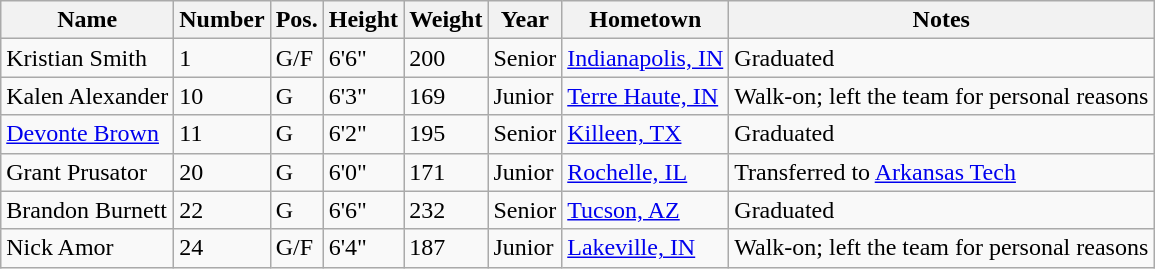<table class="wikitable sortable" border="1">
<tr>
<th>Name</th>
<th>Number</th>
<th>Pos.</th>
<th>Height</th>
<th>Weight</th>
<th>Year</th>
<th>Hometown</th>
<th class="unsortable">Notes</th>
</tr>
<tr>
<td>Kristian Smith</td>
<td>1</td>
<td>G/F</td>
<td>6'6"</td>
<td>200</td>
<td>Senior</td>
<td><a href='#'>Indianapolis, IN</a></td>
<td>Graduated</td>
</tr>
<tr>
<td>Kalen Alexander</td>
<td>10</td>
<td>G</td>
<td>6'3"</td>
<td>169</td>
<td>Junior</td>
<td><a href='#'>Terre Haute, IN</a></td>
<td>Walk-on; left the team for personal reasons</td>
</tr>
<tr>
<td><a href='#'>Devonte Brown</a></td>
<td>11</td>
<td>G</td>
<td>6'2"</td>
<td>195</td>
<td>Senior</td>
<td><a href='#'>Killeen, TX</a></td>
<td>Graduated</td>
</tr>
<tr>
<td>Grant Prusator</td>
<td>20</td>
<td>G</td>
<td>6'0"</td>
<td>171</td>
<td>Junior</td>
<td><a href='#'>Rochelle, IL</a></td>
<td>Transferred to <a href='#'>Arkansas Tech</a></td>
</tr>
<tr>
<td>Brandon Burnett</td>
<td>22</td>
<td>G</td>
<td>6'6"</td>
<td>232</td>
<td>Senior</td>
<td><a href='#'>Tucson, AZ</a></td>
<td>Graduated</td>
</tr>
<tr>
<td>Nick Amor</td>
<td>24</td>
<td>G/F</td>
<td>6'4"</td>
<td>187</td>
<td>Junior</td>
<td><a href='#'>Lakeville, IN</a></td>
<td>Walk-on; left the team for personal reasons</td>
</tr>
</table>
